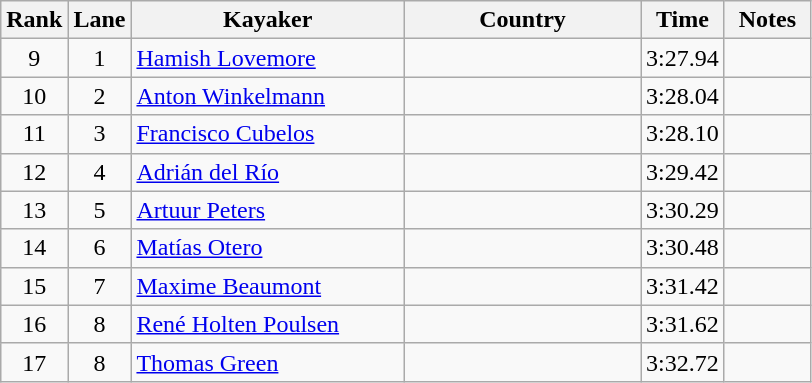<table class="wikitable sortable" style="text-align:center;">
<tr>
<th width=30>Rank</th>
<th width=30>Lane</th>
<th width=175>Kayaker</th>
<th width=150>Country</th>
<th width=30>Time</th>
<th width=50>Notes</th>
</tr>
<tr>
<td>9</td>
<td>1</td>
<td align=left><a href='#'>Hamish Lovemore</a></td>
<td align=left></td>
<td>3:27.94</td>
<td></td>
</tr>
<tr>
<td>10</td>
<td>2</td>
<td align=left><a href='#'>Anton Winkelmann</a></td>
<td align=left></td>
<td>3:28.04</td>
<td></td>
</tr>
<tr>
<td>11</td>
<td>3</td>
<td align=left><a href='#'>Francisco Cubelos</a></td>
<td align=left></td>
<td>3:28.10</td>
<td></td>
</tr>
<tr>
<td>12</td>
<td>4</td>
<td align=left><a href='#'>Adrián del Río</a></td>
<td align=left></td>
<td>3:29.42</td>
<td></td>
</tr>
<tr>
<td>13</td>
<td>5</td>
<td align=left><a href='#'>Artuur Peters</a></td>
<td align=left></td>
<td>3:30.29</td>
<td></td>
</tr>
<tr>
<td>14</td>
<td>6</td>
<td align=left><a href='#'>Matías Otero</a></td>
<td align=left></td>
<td>3:30.48</td>
<td></td>
</tr>
<tr>
<td>15</td>
<td>7</td>
<td align=left><a href='#'>Maxime Beaumont</a></td>
<td align=left></td>
<td>3:31.42</td>
<td></td>
</tr>
<tr>
<td>16</td>
<td>8</td>
<td align=left><a href='#'>René Holten Poulsen</a></td>
<td align=left></td>
<td>3:31.62</td>
<td></td>
</tr>
<tr>
<td>17</td>
<td>8</td>
<td align=left><a href='#'>Thomas Green</a></td>
<td align=left></td>
<td>3:32.72</td>
<td></td>
</tr>
</table>
